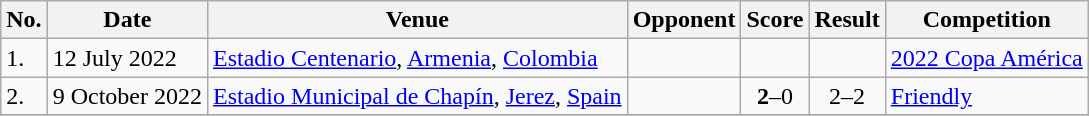<table class="wikitable">
<tr>
<th>No.</th>
<th>Date</th>
<th>Venue</th>
<th>Opponent</th>
<th>Score</th>
<th>Result</th>
<th>Competition</th>
</tr>
<tr>
<td>1.</td>
<td>12 July 2022</td>
<td><a href='#'>Estadio Centenario</a>, <a href='#'>Armenia</a>, <a href='#'>Colombia</a></td>
<td></td>
<td></td>
<td></td>
<td><a href='#'>2022 Copa América</a></td>
</tr>
<tr>
<td>2.</td>
<td>9 October 2022</td>
<td><a href='#'>Estadio Municipal de Chapín</a>, <a href='#'>Jerez</a>, <a href='#'>Spain</a></td>
<td></td>
<td align=center><strong>2</strong>–0</td>
<td align=center>2–2</td>
<td><a href='#'>Friendly</a></td>
</tr>
<tr>
</tr>
</table>
